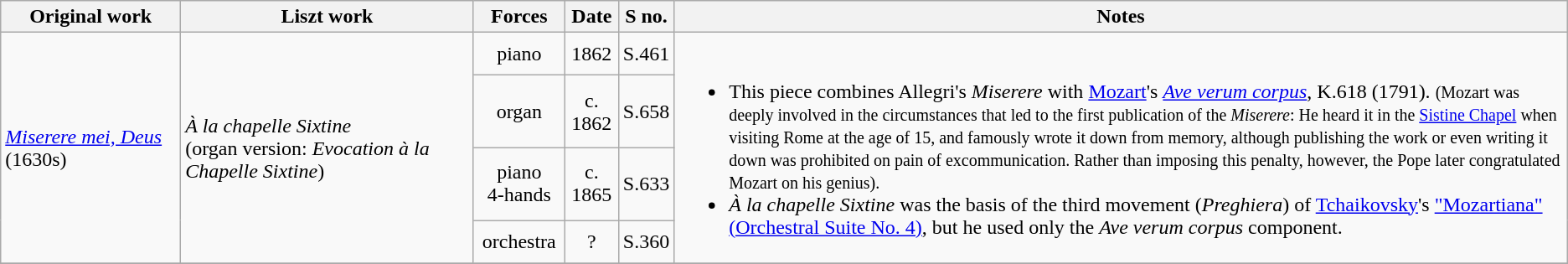<table class="wikitable">
<tr>
<th>Original work</th>
<th>Liszt work</th>
<th>Forces</th>
<th>Date</th>
<th>S no.</th>
<th>Notes</th>
</tr>
<tr>
<td rowspan=4><em><a href='#'>Miserere mei, Deus</a></em> (1630s)</td>
<td rowspan=4><em> À la chapelle Sixtine</em> (organ version: <em>Evocation à la Chapelle Sixtine</em>)</td>
<td style="text-align: center">piano</td>
<td style="text-align: center">1862</td>
<td>S.461</td>
<td rowspan=4><br><ul><li>This piece combines Allegri's <em>Miserere</em> with <a href='#'>Mozart</a>'s <em><a href='#'>Ave verum corpus</a></em>, K.618 (1791). <small>(Mozart was deeply involved in the circumstances that led to the first publication of the <em>Miserere</em>: He heard it in the <a href='#'>Sistine Chapel</a> when visiting Rome at the age of 15, and famously wrote it down from memory, although publishing the work or even writing it down was prohibited on pain of excommunication. Rather than imposing this penalty, however, the Pope later congratulated Mozart on his genius).</small></li><li><em>À la chapelle Sixtine</em> was the basis of the third movement (<em>Preghiera</em>) of <a href='#'>Tchaikovsky</a>'s <a href='#'>"Mozartiana" (Orchestral Suite No. 4)</a>, but he used only the <em>Ave verum corpus</em> component.</li></ul></td>
</tr>
<tr>
<td style="text-align: center">organ</td>
<td style="text-align: center">c. 1862</td>
<td>S.658</td>
</tr>
<tr>
<td style="text-align: center">piano 4‑hands</td>
<td style="text-align: center">c. 1865</td>
<td>S.633</td>
</tr>
<tr>
<td style="text-align: center">orchestra</td>
<td style="text-align: center">?</td>
<td>S.360</td>
</tr>
<tr>
</tr>
</table>
